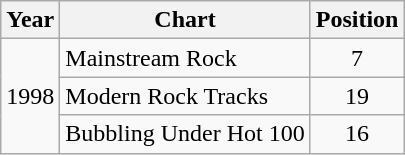<table class="wikitable">
<tr>
<th>Year</th>
<th>Chart</th>
<th>Position</th>
</tr>
<tr>
<td rowspan="4">1998</td>
<td>Mainstream Rock</td>
<td align="center">7</td>
</tr>
<tr>
<td>Modern Rock Tracks</td>
<td align="center">19</td>
</tr>
<tr>
<td>Bubbling Under Hot 100</td>
<td align="center">16</td>
</tr>
</table>
